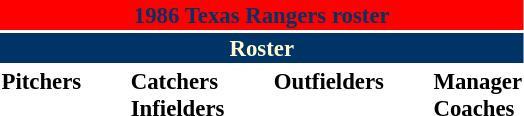<table class="toccolours" style="font-size: 95%;">
<tr>
<th colspan="10" style="background-color: red; color: #003366; text-align: center;">1986 Texas Rangers roster</th>
</tr>
<tr>
<td colspan="10" style="background-color: #003366; color: #FFFDD0; text-align: center;"><strong>Roster</strong></td>
</tr>
<tr>
<td valign="top"><strong>Pitchers</strong><br>














</td>
<td width="25px"></td>
<td valign="top"><strong>Catchers</strong><br>



<strong>Infielders</strong>








</td>
<td width="25px"></td>
<td valign="top"><strong>Outfielders</strong><br>






</td>
<td width="25px"></td>
<td valign="top"><strong>Manager</strong><br>
<strong>Coaches</strong>




</td>
</tr>
<tr>
</tr>
</table>
